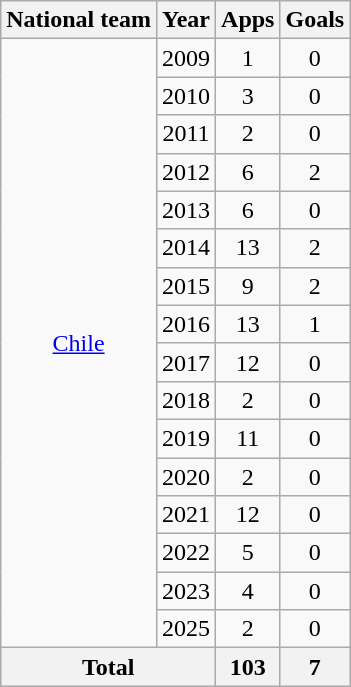<table class="wikitable" style="text-align:center">
<tr>
<th>National team</th>
<th>Year</th>
<th>Apps</th>
<th>Goals</th>
</tr>
<tr>
<td rowspan="16"><a href='#'>Chile</a></td>
<td>2009</td>
<td>1</td>
<td>0</td>
</tr>
<tr>
<td>2010</td>
<td>3</td>
<td>0</td>
</tr>
<tr>
<td>2011</td>
<td>2</td>
<td>0</td>
</tr>
<tr>
<td>2012</td>
<td>6</td>
<td>2</td>
</tr>
<tr>
<td>2013</td>
<td>6</td>
<td>0</td>
</tr>
<tr>
<td>2014</td>
<td>13</td>
<td>2</td>
</tr>
<tr>
<td>2015</td>
<td>9</td>
<td>2</td>
</tr>
<tr>
<td>2016</td>
<td>13</td>
<td>1</td>
</tr>
<tr>
<td>2017</td>
<td>12</td>
<td>0</td>
</tr>
<tr>
<td>2018</td>
<td>2</td>
<td>0</td>
</tr>
<tr>
<td>2019</td>
<td>11</td>
<td>0</td>
</tr>
<tr>
<td>2020</td>
<td>2</td>
<td>0</td>
</tr>
<tr>
<td>2021</td>
<td>12</td>
<td>0</td>
</tr>
<tr>
<td>2022</td>
<td>5</td>
<td>0</td>
</tr>
<tr>
<td>2023</td>
<td>4</td>
<td>0</td>
</tr>
<tr>
<td>2025</td>
<td>2</td>
<td>0</td>
</tr>
<tr>
<th colspan="2">Total</th>
<th>103</th>
<th>7</th>
</tr>
</table>
